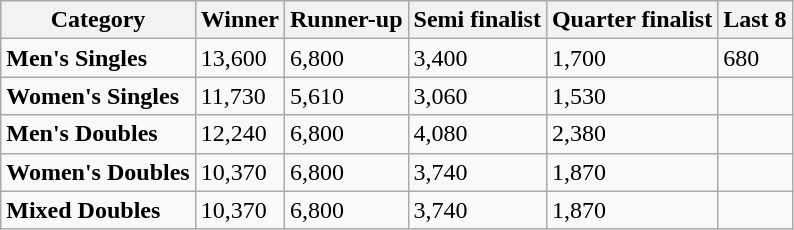<table class=wikitable>
<tr>
<th>Category</th>
<th>Winner</th>
<th>Runner-up</th>
<th>Semi finalist</th>
<th>Quarter finalist</th>
<th>Last 8</th>
</tr>
<tr>
<td><strong>Men's Singles</strong></td>
<td>13,600</td>
<td>6,800</td>
<td>3,400</td>
<td>1,700</td>
<td>680</td>
</tr>
<tr>
<td><strong>Women's Singles</strong></td>
<td>11,730</td>
<td>5,610</td>
<td>3,060</td>
<td>1,530</td>
<td></td>
</tr>
<tr>
<td><strong>Men's Doubles</strong></td>
<td>12,240</td>
<td>6,800</td>
<td>4,080</td>
<td>2,380</td>
<td></td>
</tr>
<tr>
<td><strong>Women's Doubles</strong></td>
<td>10,370</td>
<td>6,800</td>
<td>3,740</td>
<td>1,870</td>
<td></td>
</tr>
<tr>
<td><strong>Mixed Doubles</strong></td>
<td>10,370</td>
<td>6,800</td>
<td>3,740</td>
<td>1,870</td>
<td></td>
</tr>
</table>
